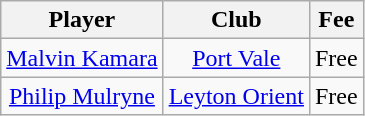<table class="wikitable" style="text-align: center">
<tr>
<th>Player</th>
<th>Club</th>
<th>Fee</th>
</tr>
<tr>
<td> <a href='#'>Malvin Kamara</a></td>
<td><a href='#'>Port Vale</a></td>
<td>Free</td>
</tr>
<tr>
<td> <a href='#'>Philip Mulryne</a></td>
<td><a href='#'>Leyton Orient</a></td>
<td>Free</td>
</tr>
</table>
